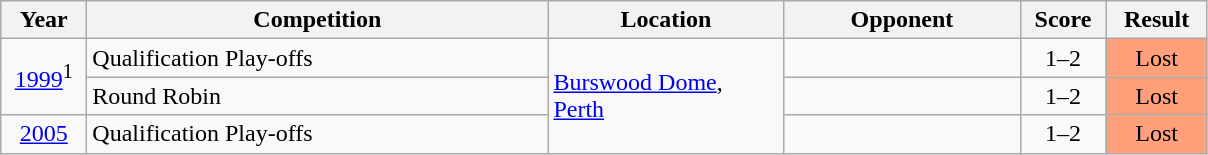<table class="wikitable">
<tr>
<th width="50">Year</th>
<th width="300">Competition</th>
<th width="150">Location</th>
<th width="150">Opponent</th>
<th width="50">Score</th>
<th width="60">Result</th>
</tr>
<tr>
<td align="center" rowspan="2"><a href='#'>1999</a><sup>1</sup></td>
<td>Qualification Play-offs</td>
<td rowspan=3><a href='#'>Burswood Dome</a>, <a href='#'>Perth</a></td>
<td></td>
<td align="center">1–2</td>
<td align="center" bgcolor="#FFA07A">Lost</td>
</tr>
<tr>
<td>Round Robin</td>
<td></td>
<td align="center">1–2</td>
<td align="center" bgcolor="#FFA07A">Lost</td>
</tr>
<tr>
<td align="center" rowspan="1"><a href='#'>2005</a></td>
<td>Qualification Play-offs</td>
<td></td>
<td align="center">1–2</td>
<td align="center" bgcolor="#FFA07A">Lost</td>
</tr>
</table>
